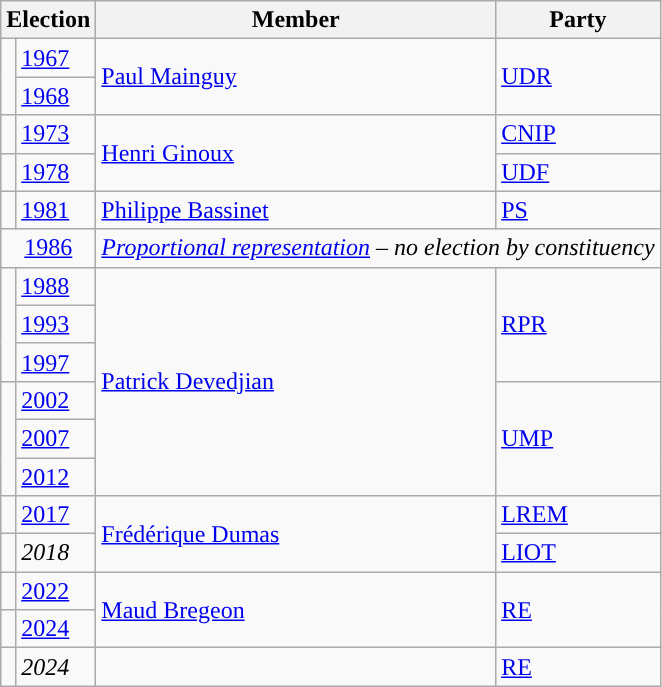<table class="wikitable">
<tr>
<th colspan="2">Election</th>
<th>Member</th>
<th>Party</th>
</tr>
<tr>
<td rowspan="2" style="color:inherit;background-color: "></td>
<td><a href='#'>1967</a></td>
<td rowspan="2"><a href='#'>Paul Mainguy</a></td>
<td rowspan="2"><a href='#'>UDR</a></td>
</tr>
<tr>
<td><a href='#'>1968</a></td>
</tr>
<tr>
<td style="color:inherit;background-color: "></td>
<td><a href='#'>1973</a></td>
<td rowspan="2"><a href='#'>Henri Ginoux</a></td>
<td><a href='#'>CNIP</a></td>
</tr>
<tr>
<td style="color:inherit;background-color: "></td>
<td><a href='#'>1978</a></td>
<td><a href='#'>UDF</a></td>
</tr>
<tr>
<td style="color:inherit;background-color: "></td>
<td><a href='#'>1981</a></td>
<td><a href='#'>Philippe Bassinet</a></td>
<td><a href='#'>PS</a></td>
</tr>
<tr>
<td colspan="2" align="center"><a href='#'>1986</a></td>
<td colspan="2"><em><a href='#'>Proportional representation</a> – no election by constituency</em></td>
</tr>
<tr>
<td rowspan="3" style="color:inherit;background-color: "></td>
<td><a href='#'>1988</a></td>
<td rowspan="6"><a href='#'>Patrick Devedjian</a></td>
<td rowspan="3"><a href='#'>RPR</a></td>
</tr>
<tr>
<td><a href='#'>1993</a></td>
</tr>
<tr>
<td><a href='#'>1997</a></td>
</tr>
<tr>
<td rowspan="3" style="color:inherit;background-color: "></td>
<td><a href='#'>2002</a></td>
<td rowspan="3"><a href='#'>UMP</a></td>
</tr>
<tr>
<td><a href='#'>2007</a></td>
</tr>
<tr>
<td><a href='#'>2012</a></td>
</tr>
<tr>
<td style="color:inherit;background-color: "></td>
<td><a href='#'>2017</a></td>
<td rowspan="2"><a href='#'>Frédérique Dumas</a></td>
<td><a href='#'>LREM</a></td>
</tr>
<tr>
<td style="color:inherit;background-color: "></td>
<td><em>2018</em></td>
<td><a href='#'>LIOT</a></td>
</tr>
<tr>
<td style="color:inherit;background-color: "></td>
<td><a href='#'>2022</a></td>
<td rowspan="2"><a href='#'>Maud Bregeon</a></td>
<td rowspan="2"><a href='#'>RE</a></td>
</tr>
<tr>
<td style="color:inherit;background-color: "></td>
<td><a href='#'>2024</a></td>
</tr>
<tr>
<td style="color:inherit;background-color: "></td>
<td><em>2024</em></td>
<td></td>
<td><a href='#'>RE</a></td>
</tr>
</table>
